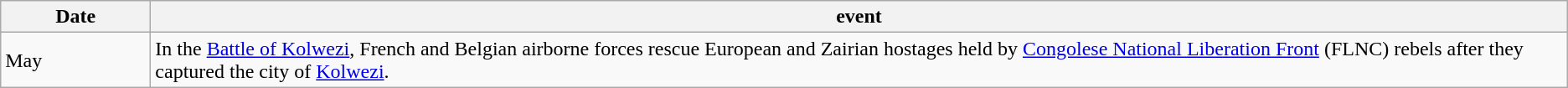<table class=wikitable>
<tr>
<th style="width:7em">Date</th>
<th>event</th>
</tr>
<tr>
<td>May</td>
<td>In the <a href='#'>Battle of Kolwezi</a>, French and Belgian airborne forces rescue European and Zairian hostages held by <a href='#'>Congolese National Liberation Front</a> (FLNC) rebels after they captured the city of <a href='#'>Kolwezi</a>.</td>
</tr>
</table>
